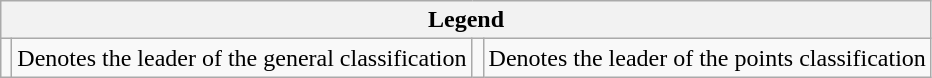<table class="wikitable">
<tr>
<th colspan="4">Legend</th>
</tr>
<tr>
<td></td>
<td>Denotes the leader of the general classification</td>
<td></td>
<td>Denotes the leader of the points classification</td>
</tr>
</table>
